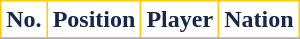<table class="wikitable sortable">
<tr>
<th style="background:#FFFFFF; color:#15284B; border:1px solid #FFCE00;" scope="col">No.</th>
<th style="background:#FFFFFF; color:#15284B; border:1px solid #FFCE00;" scope="col">Position</th>
<th style="background:#FFFFFF; color:#15284B; border:1px solid #FFCE00;" scope="col">Player</th>
<th style="background:#FFFFFF; color:#15284B; border:1px solid #FFCE00;" scope="col">Nation</th>
</tr>
<tr>
</tr>
</table>
